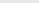<table>
<tr>
<td></td>
<td></td>
<td></td>
<td></td>
<td></td>
<td></td>
<td></td>
</tr>
<tr>
<td></td>
<td></td>
<td></td>
<td></td>
<td></td>
<td></td>
<td></td>
</tr>
<tr>
<td></td>
<td></td>
<td></td>
<td></td>
<td></td>
<td></td>
<td></td>
</tr>
<tr>
<td></td>
<td></td>
<td></td>
<td></td>
<td></td>
<td></td>
<td></td>
</tr>
<tr>
<td></td>
<td></td>
<td></td>
<td></td>
<td></td>
<td></td>
<td></td>
</tr>
<tr>
<td></td>
<td></td>
<td></td>
<td></td>
<td></td>
<td></td>
<td></td>
</tr>
<tr>
<td></td>
<td></td>
<td></td>
<td></td>
<td></td>
<td></td>
<td></td>
</tr>
<tr>
<td></td>
<td></td>
<td></td>
<td></td>
<td></td>
<td></td>
<td></td>
</tr>
<tr style="background:#e8e8e8;">
<td colspan=7></td>
</tr>
</table>
